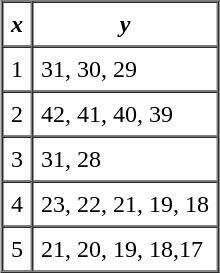<table border="1" cellspacing="0" cellpadding="5" align="center">
<tr>
<th><em>x</em></th>
<th><em>y</em></th>
</tr>
<tr>
<td>1</td>
<td>31, 30, 29</td>
</tr>
<tr>
<td>2</td>
<td>42, 41, 40, 39</td>
</tr>
<tr>
<td>3</td>
<td>31, 28</td>
</tr>
<tr>
<td>4</td>
<td>23, 22, 21, 19, 18</td>
</tr>
<tr>
<td>5</td>
<td>21, 20, 19, 18,17</td>
</tr>
</table>
